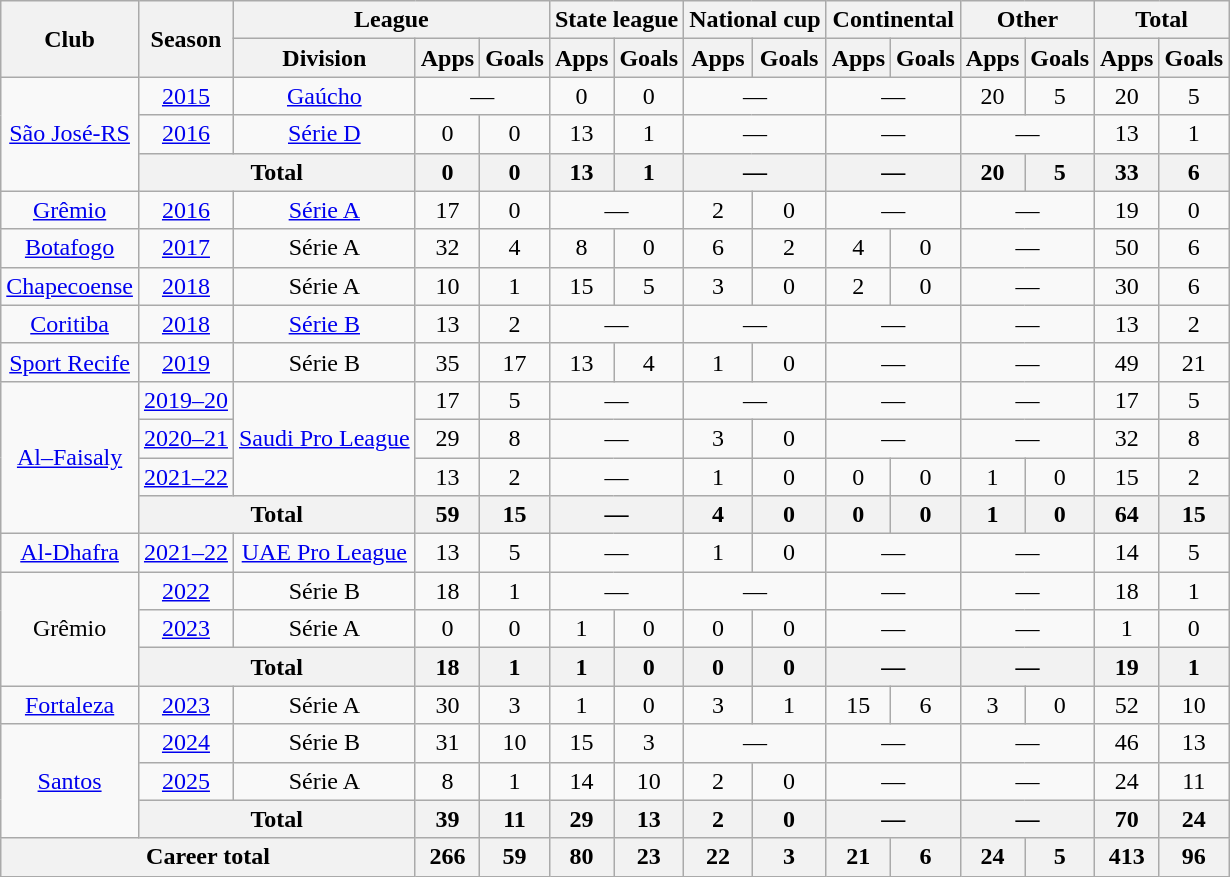<table class="wikitable" style="text-align: center;">
<tr>
<th rowspan="2">Club</th>
<th rowspan="2">Season</th>
<th colspan="3">League</th>
<th colspan="2">State league</th>
<th colspan="2">National cup</th>
<th colspan="2">Continental</th>
<th colspan="2">Other</th>
<th colspan="2">Total</th>
</tr>
<tr>
<th>Division</th>
<th>Apps</th>
<th>Goals</th>
<th>Apps</th>
<th>Goals</th>
<th>Apps</th>
<th>Goals</th>
<th>Apps</th>
<th>Goals</th>
<th>Apps</th>
<th>Goals</th>
<th>Apps</th>
<th>Goals</th>
</tr>
<tr>
<td rowspan="3" valign="center"><a href='#'>São José-RS</a></td>
<td><a href='#'>2015</a></td>
<td><a href='#'>Gaúcho</a></td>
<td colspan="2">—</td>
<td>0</td>
<td>0</td>
<td colspan="2">—</td>
<td colspan="2">—</td>
<td>20</td>
<td>5</td>
<td>20</td>
<td>5</td>
</tr>
<tr>
<td><a href='#'>2016</a></td>
<td><a href='#'>Série D</a></td>
<td>0</td>
<td>0</td>
<td>13</td>
<td>1</td>
<td colspan="2">—</td>
<td colspan="2">—</td>
<td colspan="2">—</td>
<td>13</td>
<td>1</td>
</tr>
<tr>
<th colspan="2">Total</th>
<th>0</th>
<th>0</th>
<th>13</th>
<th>1</th>
<th colspan="2">—</th>
<th colspan="2">—</th>
<th>20</th>
<th>5</th>
<th>33</th>
<th>6</th>
</tr>
<tr>
<td valign="center"><a href='#'>Grêmio</a></td>
<td><a href='#'>2016</a></td>
<td><a href='#'>Série A</a></td>
<td>17</td>
<td>0</td>
<td colspan="2">—</td>
<td>2</td>
<td>0</td>
<td colspan="2">—</td>
<td colspan="2">—</td>
<td>19</td>
<td>0</td>
</tr>
<tr>
<td valign="center"><a href='#'>Botafogo</a></td>
<td><a href='#'>2017</a></td>
<td>Série A</td>
<td>32</td>
<td>4</td>
<td>8</td>
<td>0</td>
<td>6</td>
<td>2</td>
<td>4</td>
<td>0</td>
<td colspan="2">—</td>
<td>50</td>
<td>6</td>
</tr>
<tr>
<td valign="center"><a href='#'>Chapecoense</a></td>
<td><a href='#'>2018</a></td>
<td>Série A</td>
<td>10</td>
<td>1</td>
<td>15</td>
<td>5</td>
<td>3</td>
<td>0</td>
<td>2</td>
<td>0</td>
<td colspan="2">—</td>
<td>30</td>
<td>6</td>
</tr>
<tr>
<td valign="center"><a href='#'>Coritiba</a></td>
<td><a href='#'>2018</a></td>
<td><a href='#'>Série B</a></td>
<td>13</td>
<td>2</td>
<td colspan="2">—</td>
<td colspan="2">—</td>
<td colspan="2">—</td>
<td colspan="2">—</td>
<td>13</td>
<td>2</td>
</tr>
<tr>
<td valign="center"><a href='#'>Sport Recife</a></td>
<td><a href='#'>2019</a></td>
<td>Série B</td>
<td>35</td>
<td>17</td>
<td>13</td>
<td>4</td>
<td>1</td>
<td>0</td>
<td colspan="2">—</td>
<td colspan="2">—</td>
<td>49</td>
<td>21</td>
</tr>
<tr>
<td rowspan="4" valign="center"><a href='#'>Al–Faisaly</a></td>
<td><a href='#'>2019–20</a></td>
<td rowspan="3"><a href='#'>Saudi Pro League</a></td>
<td>17</td>
<td>5</td>
<td colspan="2">—</td>
<td colspan="2">—</td>
<td colspan="2">—</td>
<td colspan="2">—</td>
<td>17</td>
<td>5</td>
</tr>
<tr>
<td><a href='#'>2020–21</a></td>
<td>29</td>
<td>8</td>
<td colspan="2">—</td>
<td>3</td>
<td>0</td>
<td colspan="2">—</td>
<td colspan="2">—</td>
<td>32</td>
<td>8</td>
</tr>
<tr>
<td><a href='#'>2021–22</a></td>
<td>13</td>
<td>2</td>
<td colspan="2">—</td>
<td>1</td>
<td>0</td>
<td>0</td>
<td>0</td>
<td>1</td>
<td>0</td>
<td>15</td>
<td>2</td>
</tr>
<tr>
<th colspan="2">Total</th>
<th>59</th>
<th>15</th>
<th colspan="2">—</th>
<th>4</th>
<th>0</th>
<th>0</th>
<th>0</th>
<th>1</th>
<th>0</th>
<th>64</th>
<th>15</th>
</tr>
<tr>
<td valign="center"><a href='#'>Al-Dhafra</a></td>
<td><a href='#'>2021–22</a></td>
<td><a href='#'>UAE Pro League</a></td>
<td>13</td>
<td>5</td>
<td colspan="2">—</td>
<td>1</td>
<td>0</td>
<td colspan="2">—</td>
<td colspan="2">—</td>
<td>14</td>
<td>5</td>
</tr>
<tr>
<td rowspan="3" valign="center">Grêmio</td>
<td><a href='#'>2022</a></td>
<td>Série B</td>
<td>18</td>
<td>1</td>
<td colspan="2">—</td>
<td colspan="2">—</td>
<td colspan="2">—</td>
<td colspan="2">—</td>
<td>18</td>
<td>1</td>
</tr>
<tr>
<td><a href='#'>2023</a></td>
<td>Série A</td>
<td>0</td>
<td>0</td>
<td>1</td>
<td>0</td>
<td>0</td>
<td>0</td>
<td colspan="2">—</td>
<td colspan="2">—</td>
<td>1</td>
<td>0</td>
</tr>
<tr>
<th colspan="2">Total</th>
<th>18</th>
<th>1</th>
<th>1</th>
<th>0</th>
<th>0</th>
<th>0</th>
<th colspan="2">—</th>
<th colspan="2">—</th>
<th>19</th>
<th>1</th>
</tr>
<tr>
<td valign="center"><a href='#'>Fortaleza</a></td>
<td><a href='#'>2023</a></td>
<td>Série A</td>
<td>30</td>
<td>3</td>
<td>1</td>
<td>0</td>
<td>3</td>
<td>1</td>
<td>15</td>
<td>6</td>
<td>3</td>
<td>0</td>
<td>52</td>
<td>10</td>
</tr>
<tr>
<td rowspan="3" valign="center"><a href='#'>Santos</a></td>
<td><a href='#'>2024</a></td>
<td>Série B</td>
<td>31</td>
<td>10</td>
<td>15</td>
<td>3</td>
<td colspan="2">—</td>
<td colspan="2">—</td>
<td colspan="2">—</td>
<td>46</td>
<td>13</td>
</tr>
<tr>
<td><a href='#'>2025</a></td>
<td>Série A</td>
<td>8</td>
<td>1</td>
<td>14</td>
<td>10</td>
<td>2</td>
<td>0</td>
<td colspan="2">—</td>
<td colspan="2">—</td>
<td>24</td>
<td>11</td>
</tr>
<tr>
<th colspan="2">Total</th>
<th>39</th>
<th>11</th>
<th>29</th>
<th>13</th>
<th>2</th>
<th>0</th>
<th colspan="2">—</th>
<th colspan="2">—</th>
<th>70</th>
<th>24</th>
</tr>
<tr>
<th colspan="3">Career total</th>
<th>266</th>
<th>59</th>
<th>80</th>
<th>23</th>
<th>22</th>
<th>3</th>
<th>21</th>
<th>6</th>
<th>24</th>
<th>5</th>
<th>413</th>
<th>96</th>
</tr>
</table>
